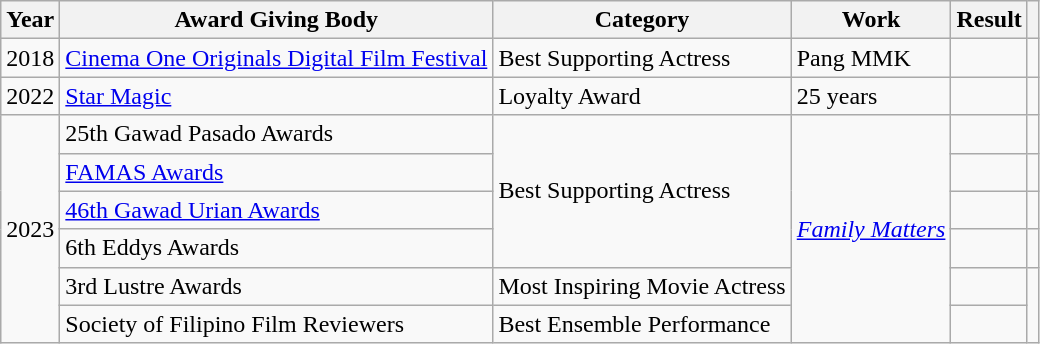<table class="wikitable sortable">
<tr>
<th>Year</th>
<th>Award Giving Body</th>
<th>Category</th>
<th>Work</th>
<th>Result</th>
<th></th>
</tr>
<tr>
<td>2018</td>
<td><a href='#'>Cinema One Originals Digital Film Festival</a></td>
<td>Best Supporting Actress</td>
<td>Pang MMK</td>
<td></td>
<td></td>
</tr>
<tr>
<td>2022</td>
<td><a href='#'>Star Magic</a></td>
<td>Loyalty Award</td>
<td>25 years</td>
<td></td>
<td></td>
</tr>
<tr>
<td rowspan="6">2023</td>
<td>25th Gawad Pasado Awards</td>
<td rowspan="4">Best Supporting Actress</td>
<td rowspan="6"><em><a href='#'>Family Matters</a></em></td>
<td></td>
<td></td>
</tr>
<tr>
<td><a href='#'>FAMAS Awards</a></td>
<td></td>
<td></td>
</tr>
<tr>
<td><a href='#'>46th Gawad Urian Awards</a></td>
<td></td>
<td></td>
</tr>
<tr>
<td>6th Eddys Awards</td>
<td></td>
<td></td>
</tr>
<tr>
<td>3rd Lustre Awards</td>
<td>Most Inspiring Movie Actress</td>
<td></td>
</tr>
<tr>
<td>Society of Filipino Film Reviewers</td>
<td>Best Ensemble Performance</td>
<td></td>
</tr>
</table>
